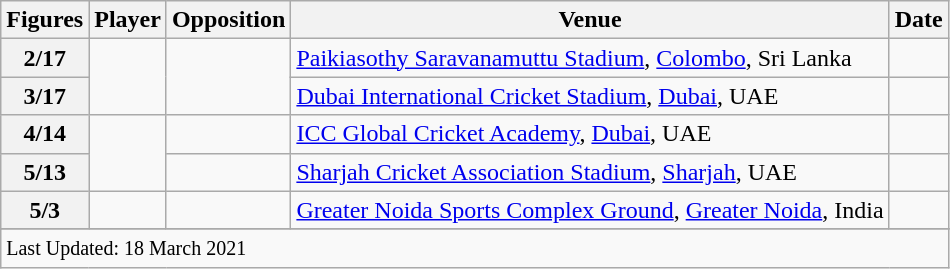<table class="wikitable plainrowheaders sortable">
<tr>
<th scope=col>Figures</th>
<th scope=col>Player</th>
<th scope=col>Opposition</th>
<th scope=col>Venue</th>
<th scope=col>Date</th>
</tr>
<tr>
<th>2/17</th>
<td rowspan=2></td>
<td rowspan=2></td>
<td><a href='#'>Paikiasothy Saravanamuttu Stadium</a>, <a href='#'>Colombo</a>, Sri Lanka</td>
<td></td>
</tr>
<tr>
<th>3/17</th>
<td><a href='#'>Dubai International Cricket Stadium</a>, <a href='#'>Dubai</a>, UAE</td>
<td></td>
</tr>
<tr>
<th>4/14</th>
<td rowspan=2> </td>
<td></td>
<td><a href='#'>ICC Global Cricket Academy</a>, <a href='#'>Dubai</a>, UAE</td>
<td></td>
</tr>
<tr>
<th>5/13</th>
<td></td>
<td><a href='#'>Sharjah Cricket Association Stadium</a>, <a href='#'>Sharjah</a>, UAE</td>
<td></td>
</tr>
<tr>
<th>5/3</th>
<td> </td>
<td></td>
<td><a href='#'>Greater Noida Sports Complex Ground</a>, <a href='#'>Greater Noida</a>, India</td>
<td></td>
</tr>
<tr>
</tr>
<tr class=sortbottom>
<td colspan=5><small>Last Updated: 18 March 2021</small></td>
</tr>
</table>
